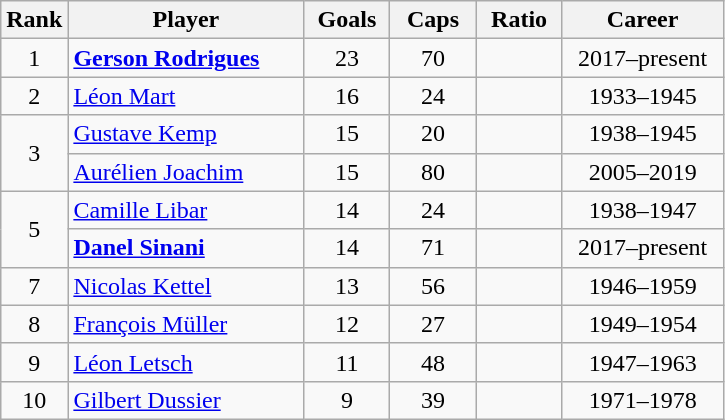<table class="wikitable sortable" style="text-align:center">
<tr>
<th width=30px>Rank</th>
<th width=150px>Player</th>
<th width=50px>Goals</th>
<th width=50px>Caps</th>
<th width=50px>Ratio</th>
<th width=100px>Career</th>
</tr>
<tr>
<td>1</td>
<td align=left><strong><a href='#'>Gerson Rodrigues</a></strong></td>
<td>23</td>
<td>70</td>
<td></td>
<td>2017–present</td>
</tr>
<tr>
<td>2</td>
<td align=left><a href='#'>Léon Mart</a></td>
<td>16</td>
<td>24</td>
<td></td>
<td>1933–1945</td>
</tr>
<tr>
<td rowspan=2>3</td>
<td align=left><a href='#'>Gustave Kemp</a></td>
<td>15</td>
<td>20</td>
<td></td>
<td>1938–1945</td>
</tr>
<tr>
<td align=left><a href='#'>Aurélien Joachim</a></td>
<td>15</td>
<td>80</td>
<td></td>
<td>2005–2019</td>
</tr>
<tr>
<td rowspan=2>5</td>
<td align=left><a href='#'>Camille Libar</a></td>
<td>14</td>
<td>24</td>
<td></td>
<td>1938–1947</td>
</tr>
<tr>
<td align=left><strong><a href='#'>Danel Sinani</a></strong></td>
<td>14</td>
<td>71</td>
<td></td>
<td>2017–present</td>
</tr>
<tr>
<td>7</td>
<td align=left><a href='#'>Nicolas Kettel</a></td>
<td>13</td>
<td>56</td>
<td></td>
<td>1946–1959</td>
</tr>
<tr>
<td>8</td>
<td align=left><a href='#'>François Müller</a></td>
<td>12</td>
<td>27</td>
<td></td>
<td>1949–1954</td>
</tr>
<tr>
<td>9</td>
<td align=left><a href='#'>Léon Letsch</a></td>
<td>11</td>
<td>48</td>
<td></td>
<td>1947–1963</td>
</tr>
<tr>
<td>10</td>
<td align=left><a href='#'>Gilbert Dussier</a></td>
<td>9</td>
<td>39</td>
<td></td>
<td>1971–1978</td>
</tr>
</table>
